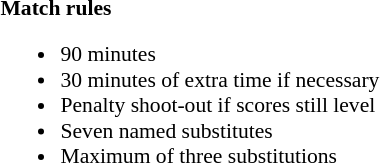<table width=100% style="font-size: 90%">
<tr>
<td width=50% valign=top><br><strong>Match rules</strong><ul><li>90 minutes</li><li>30 minutes of extra time if necessary</li><li>Penalty shoot-out if scores still level</li><li>Seven named substitutes</li><li>Maximum of three substitutions</li></ul></td>
</tr>
</table>
